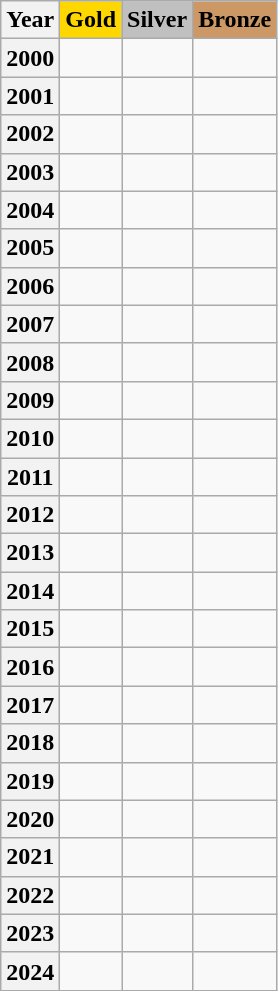<table class="wikitable">
<tr>
<th align="center">Year</th>
<td align="center"  bgcolor="gold"><strong>Gold</strong></td>
<td align="center"  bgcolor="silver"><strong>Silver</strong></td>
<td align="center"  bgcolor="#CC9966"><strong>Bronze</strong></td>
</tr>
<tr>
<th>2000</th>
<td></td>
<td></td>
<td></td>
</tr>
<tr>
<th>2001</th>
<td></td>
<td></td>
<td></td>
</tr>
<tr>
<th>2002</th>
<td></td>
<td></td>
<td></td>
</tr>
<tr>
<th>2003</th>
<td></td>
<td></td>
<td></td>
</tr>
<tr>
<th>2004</th>
<td></td>
<td></td>
<td></td>
</tr>
<tr>
<th>2005</th>
<td></td>
<td></td>
<td></td>
</tr>
<tr>
<th>2006</th>
<td></td>
<td></td>
<td></td>
</tr>
<tr>
<th>2007</th>
<td></td>
<td></td>
<td></td>
</tr>
<tr>
<th>2008</th>
<td></td>
<td></td>
<td></td>
</tr>
<tr>
<th>2009</th>
<td></td>
<td></td>
<td></td>
</tr>
<tr>
<th>2010</th>
<td></td>
<td></td>
<td></td>
</tr>
<tr>
<th>2011</th>
<td></td>
<td></td>
<td></td>
</tr>
<tr>
<th>2012</th>
<td></td>
<td></td>
<td></td>
</tr>
<tr>
<th>2013</th>
<td></td>
<td></td>
<td></td>
</tr>
<tr>
<th>2014</th>
<td></td>
<td></td>
<td></td>
</tr>
<tr>
<th>2015</th>
<td></td>
<td></td>
<td></td>
</tr>
<tr>
<th>2016</th>
<td></td>
<td></td>
<td></td>
</tr>
<tr>
<th>2017</th>
<td></td>
<td></td>
<td></td>
</tr>
<tr>
<th>2018</th>
<td></td>
<td></td>
<td></td>
</tr>
<tr>
<th>2019</th>
<td></td>
<td></td>
<td></td>
</tr>
<tr>
<th>2020</th>
<td></td>
<td></td>
<td></td>
</tr>
<tr>
<th>2021</th>
<td></td>
<td></td>
<td></td>
</tr>
<tr>
<th>2022</th>
<td></td>
<td></td>
<td></td>
</tr>
<tr>
<th>2023</th>
<td></td>
<td></td>
<td></td>
</tr>
<tr>
<th>2024</th>
<td></td>
<td></td>
<td></td>
</tr>
</table>
